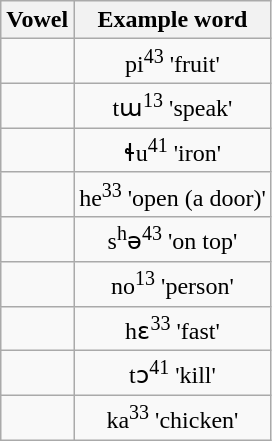<table class="wikitable" style="text-align:center">
<tr>
<th>Vowel</th>
<th>Example word</th>
</tr>
<tr>
<td></td>
<td>pi<sup>43</sup> 'fruit'</td>
</tr>
<tr>
<td></td>
<td>tɯ<sup>13</sup> 'speak'</td>
</tr>
<tr>
<td></td>
<td>ɬu<sup>41</sup> 'iron'</td>
</tr>
<tr>
<td></td>
<td>he<sup>33</sup> 'open (a door)'</td>
</tr>
<tr>
<td></td>
<td>s<sup>h</sup>ə<sup>43</sup> 'on top'</td>
</tr>
<tr>
<td></td>
<td>no<sup>13</sup> 'person'</td>
</tr>
<tr>
<td></td>
<td>hɛ<sup>33</sup> 'fast'</td>
</tr>
<tr>
<td></td>
<td>tɔ<sup>41</sup> 'kill'</td>
</tr>
<tr>
<td></td>
<td>ka<sup>33</sup> 'chicken'</td>
</tr>
</table>
